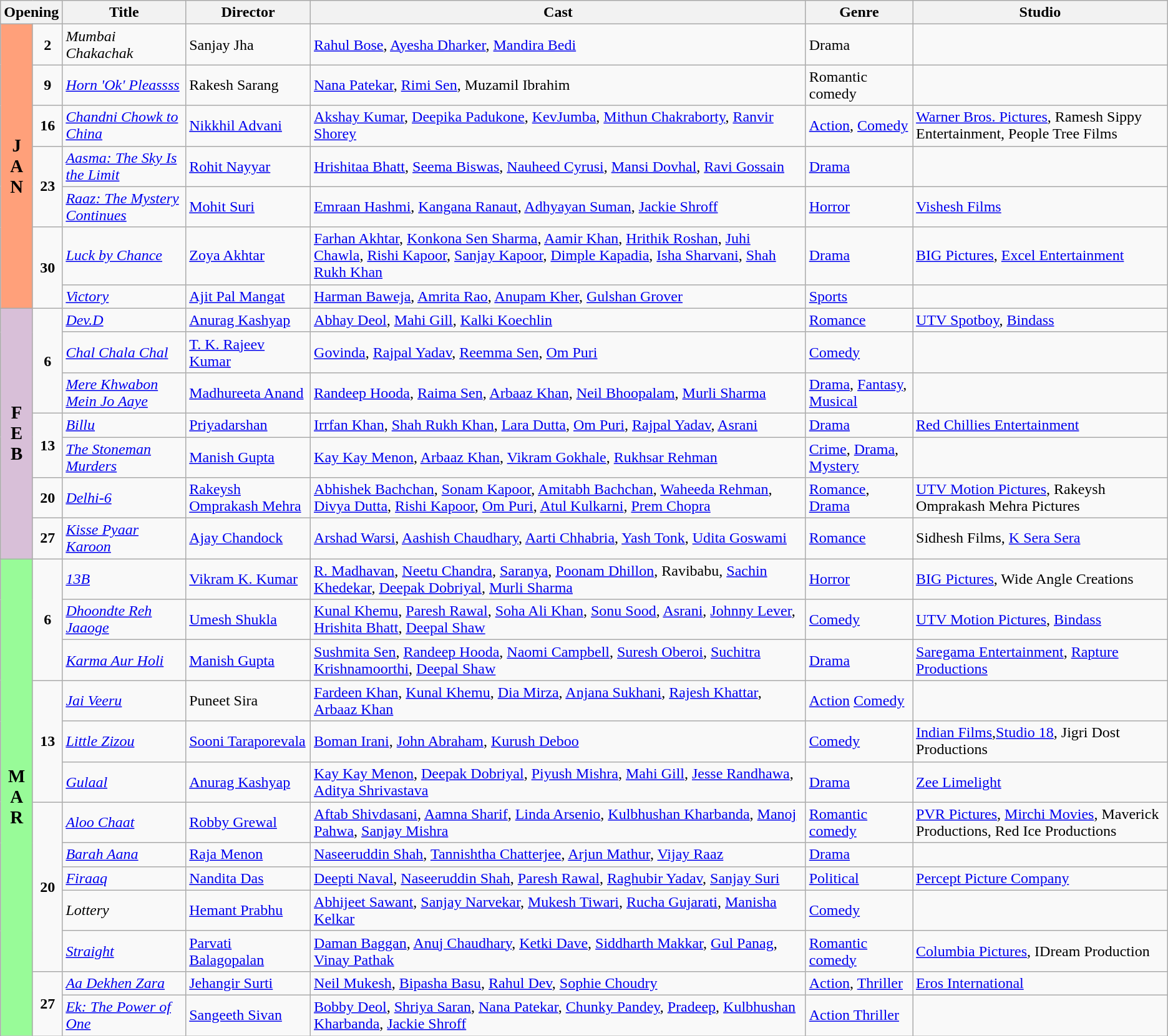<table class="wikitable sortable">
<tr>
<th colspan="2">Opening</th>
<th>Title</th>
<th>Director</th>
<th>Cast</th>
<th>Genre</th>
<th>Studio</th>
</tr>
<tr January>
<td rowspan="7" valign="center" align="center" style="background:#FFA07A; textcolor:#000;"><big><strong>J<br>A<br>N</strong></big></td>
<td align="center"><strong>2</strong></td>
<td><em>Mumbai Chakachak</em></td>
<td>Sanjay Jha</td>
<td><a href='#'>Rahul Bose</a>, <a href='#'>Ayesha Dharker</a>, <a href='#'>Mandira Bedi</a></td>
<td>Drama</td>
<td></td>
</tr>
<tr>
<td align="center"><strong>9</strong></td>
<td><em><a href='#'>Horn 'Ok' Pleassss</a></em></td>
<td>Rakesh Sarang</td>
<td><a href='#'>Nana Patekar</a>, <a href='#'>Rimi Sen</a>, Muzamil Ibrahim</td>
<td>Romantic comedy</td>
<td></td>
</tr>
<tr>
<td rowspan="1" align="center"><strong>16</strong></td>
<td><em><a href='#'>Chandni Chowk to China</a></em></td>
<td><a href='#'>Nikkhil Advani</a></td>
<td><a href='#'>Akshay Kumar</a>, <a href='#'>Deepika Padukone</a>, <a href='#'>KevJumba</a>, <a href='#'>Mithun Chakraborty</a>, <a href='#'>Ranvir Shorey</a></td>
<td><a href='#'>Action</a>, <a href='#'>Comedy</a></td>
<td><a href='#'>Warner Bros. Pictures</a>, Ramesh Sippy Entertainment, People Tree Films</td>
</tr>
<tr>
<td rowspan="2" align="center"><strong>23</strong></td>
<td><em><a href='#'>Aasma: The Sky Is the Limit</a></em></td>
<td><a href='#'>Rohit Nayyar</a></td>
<td><a href='#'>Hrishitaa Bhatt</a>, <a href='#'>Seema Biswas</a>, <a href='#'>Nauheed Cyrusi</a>, <a href='#'>Mansi Dovhal</a>, <a href='#'>Ravi Gossain</a></td>
<td><a href='#'>Drama</a></td>
<td></td>
</tr>
<tr>
<td><em><a href='#'>Raaz: The Mystery Continues</a></em></td>
<td><a href='#'>Mohit Suri</a></td>
<td><a href='#'>Emraan Hashmi</a>, <a href='#'>Kangana Ranaut</a>, <a href='#'>Adhyayan Suman</a>, <a href='#'>Jackie Shroff</a></td>
<td><a href='#'>Horror</a></td>
<td><a href='#'>Vishesh Films</a></td>
</tr>
<tr>
<td rowspan="2" align="center"><strong>30</strong></td>
<td><em><a href='#'>Luck by Chance</a></em></td>
<td><a href='#'>Zoya Akhtar</a></td>
<td><a href='#'>Farhan Akhtar</a>, <a href='#'>Konkona Sen Sharma</a>, <a href='#'>Aamir Khan</a>, <a href='#'>Hrithik Roshan</a>, <a href='#'>Juhi Chawla</a>, <a href='#'>Rishi Kapoor</a>, <a href='#'>Sanjay Kapoor</a>, <a href='#'>Dimple Kapadia</a>, <a href='#'>Isha Sharvani</a>, <a href='#'>Shah Rukh Khan</a></td>
<td><a href='#'>Drama</a></td>
<td><a href='#'>BIG Pictures</a>, <a href='#'>Excel Entertainment</a></td>
</tr>
<tr>
<td><em><a href='#'>Victory</a></em></td>
<td><a href='#'>Ajit Pal Mangat</a></td>
<td><a href='#'>Harman Baweja</a>, <a href='#'>Amrita Rao</a>, <a href='#'>Anupam Kher</a>, <a href='#'>Gulshan Grover</a></td>
<td><a href='#'>Sports</a></td>
<td></td>
</tr>
<tr February>
<td rowspan="7" valign="center" align="center" style="background:#D8BFD8; textcolor:#000;"><big><strong>F<br>E<br>B</strong></big></td>
<td rowspan="3" align="center"><strong>6</strong></td>
<td><em><a href='#'>Dev.D</a></em></td>
<td><a href='#'>Anurag Kashyap</a></td>
<td><a href='#'>Abhay Deol</a>, <a href='#'>Mahi Gill</a>, <a href='#'>Kalki Koechlin</a></td>
<td><a href='#'>Romance</a></td>
<td><a href='#'>UTV Spotboy</a>, <a href='#'>Bindass</a></td>
</tr>
<tr>
<td><em><a href='#'>Chal Chala Chal</a></em></td>
<td><a href='#'>T. K. Rajeev Kumar</a></td>
<td><a href='#'>Govinda</a>, <a href='#'>Rajpal Yadav</a>, <a href='#'>Reemma Sen</a>, <a href='#'>Om Puri</a></td>
<td><a href='#'>Comedy</a></td>
<td></td>
</tr>
<tr>
<td><em><a href='#'>Mere Khwabon Mein Jo Aaye</a></em></td>
<td><a href='#'>Madhureeta Anand</a></td>
<td><a href='#'>Randeep Hooda</a>, <a href='#'>Raima Sen</a>, <a href='#'>Arbaaz Khan</a>, <a href='#'>Neil Bhoopalam</a>, <a href='#'>Murli Sharma</a></td>
<td><a href='#'>Drama</a>, <a href='#'>Fantasy</a>, <a href='#'>Musical</a></td>
<td></td>
</tr>
<tr>
<td rowspan="2" align="center"><strong>13</strong></td>
<td><em><a href='#'>Billu</a></em></td>
<td><a href='#'>Priyadarshan</a></td>
<td><a href='#'>Irrfan Khan</a>, <a href='#'>Shah Rukh Khan</a>, <a href='#'>Lara Dutta</a>, <a href='#'>Om Puri</a>, <a href='#'>Rajpal Yadav</a>, <a href='#'>Asrani</a></td>
<td><a href='#'>Drama</a></td>
<td><a href='#'>Red Chillies Entertainment</a></td>
</tr>
<tr>
<td><em><a href='#'>The Stoneman Murders</a></em></td>
<td><a href='#'>Manish Gupta</a></td>
<td><a href='#'>Kay Kay Menon</a>, <a href='#'>Arbaaz Khan</a>, <a href='#'>Vikram Gokhale</a>, <a href='#'>Rukhsar Rehman</a></td>
<td><a href='#'>Crime</a>, <a href='#'>Drama</a>, <a href='#'>Mystery</a></td>
<td></td>
</tr>
<tr>
<td rowspan="1" align="center"><strong>20</strong></td>
<td><em><a href='#'>Delhi-6</a></em></td>
<td><a href='#'>Rakeysh Omprakash Mehra</a></td>
<td><a href='#'>Abhishek Bachchan</a>, <a href='#'>Sonam Kapoor</a>, <a href='#'>Amitabh Bachchan</a>, <a href='#'>Waheeda Rehman</a>, <a href='#'>Divya Dutta</a>, <a href='#'>Rishi Kapoor</a>, <a href='#'>Om Puri</a>, <a href='#'>Atul Kulkarni</a>, <a href='#'>Prem Chopra</a></td>
<td><a href='#'>Romance</a>, <a href='#'>Drama</a></td>
<td><a href='#'>UTV Motion Pictures</a>, Rakeysh Omprakash Mehra Pictures</td>
</tr>
<tr>
<td rowspan="1" align="center"><strong>27</strong></td>
<td><em><a href='#'>Kisse Pyaar Karoon</a></em></td>
<td><a href='#'>Ajay Chandock</a></td>
<td><a href='#'>Arshad Warsi</a>, <a href='#'>Aashish Chaudhary</a>, <a href='#'>Aarti Chhabria</a>, <a href='#'>Yash Tonk</a>, <a href='#'>Udita Goswami</a></td>
<td><a href='#'>Romance</a></td>
<td>Sidhesh Films, <a href='#'>K Sera Sera</a></td>
</tr>
<tr March>
<td rowspan="15" valign="center" align="center" style="background:#98FB98; textcolor:#000;"><big><strong>M<br>A<br>R</strong></big></td>
<td rowspan="3" align="center"><strong>6</strong></td>
<td><em><a href='#'>13B</a></em></td>
<td><a href='#'>Vikram K. Kumar</a></td>
<td><a href='#'>R. Madhavan</a>, <a href='#'>Neetu Chandra</a>, <a href='#'>Saranya</a>, <a href='#'>Poonam Dhillon</a>, Ravibabu, <a href='#'>Sachin Khedekar</a>, <a href='#'>Deepak Dobriyal</a>, <a href='#'>Murli Sharma</a></td>
<td><a href='#'>Horror</a></td>
<td><a href='#'>BIG Pictures</a>, Wide Angle Creations</td>
</tr>
<tr>
<td><em><a href='#'>Dhoondte Reh Jaaoge</a></em></td>
<td><a href='#'>Umesh Shukla</a></td>
<td><a href='#'>Kunal Khemu</a>, <a href='#'>Paresh Rawal</a>, <a href='#'>Soha Ali Khan</a>, <a href='#'>Sonu Sood</a>, <a href='#'>Asrani</a>, <a href='#'>Johnny Lever</a>, <a href='#'>Hrishita Bhatt</a>, <a href='#'>Deepal Shaw</a></td>
<td><a href='#'>Comedy</a></td>
<td><a href='#'>UTV Motion Pictures</a>, <a href='#'>Bindass</a></td>
</tr>
<tr>
<td><em><a href='#'>Karma Aur Holi</a></em></td>
<td><a href='#'>Manish Gupta</a></td>
<td><a href='#'>Sushmita Sen</a>, <a href='#'>Randeep Hooda</a>, <a href='#'>Naomi Campbell</a>, <a href='#'>Suresh Oberoi</a>, <a href='#'>Suchitra Krishnamoorthi</a>, <a href='#'>Deepal Shaw</a></td>
<td><a href='#'>Drama</a></td>
<td><a href='#'>Saregama Entertainment</a>, <a href='#'>Rapture Productions</a></td>
</tr>
<tr>
<td rowspan="3" align="center"><strong>13</strong></td>
<td><em><a href='#'>Jai Veeru</a></em></td>
<td>Puneet Sira</td>
<td><a href='#'>Fardeen Khan</a>, <a href='#'>Kunal Khemu</a>, <a href='#'>Dia Mirza</a>, <a href='#'>Anjana Sukhani</a>, <a href='#'>Rajesh Khattar</a>, <a href='#'>Arbaaz Khan</a></td>
<td><a href='#'>Action</a> <a href='#'>Comedy</a></td>
<td></td>
</tr>
<tr>
<td><em><a href='#'>Little Zizou</a></em></td>
<td><a href='#'>Sooni Taraporevala</a></td>
<td><a href='#'>Boman Irani</a>, <a href='#'>John Abraham</a>, <a href='#'>Kurush Deboo</a></td>
<td><a href='#'>Comedy</a></td>
<td><a href='#'>Indian Films</a>,<a href='#'>Studio 18</a>, Jigri Dost Productions</td>
</tr>
<tr>
<td><em><a href='#'>Gulaal</a></em></td>
<td><a href='#'>Anurag Kashyap</a></td>
<td><a href='#'>Kay Kay Menon</a>, <a href='#'>Deepak Dobriyal</a>, <a href='#'>Piyush Mishra</a>, <a href='#'>Mahi Gill</a>, <a href='#'>Jesse Randhawa</a>, <a href='#'>Aditya Shrivastava</a></td>
<td><a href='#'>Drama</a></td>
<td><a href='#'>Zee Limelight</a></td>
</tr>
<tr>
<td rowspan="5" align="center"><strong>20</strong></td>
<td><em><a href='#'>Aloo Chaat</a></em></td>
<td><a href='#'>Robby Grewal</a></td>
<td><a href='#'>Aftab Shivdasani</a>, <a href='#'>Aamna Sharif</a>, <a href='#'>Linda Arsenio</a>, <a href='#'>Kulbhushan Kharbanda</a>, <a href='#'>Manoj Pahwa</a>, <a href='#'>Sanjay Mishra</a></td>
<td><a href='#'>Romantic comedy</a></td>
<td><a href='#'>PVR Pictures</a>, <a href='#'>Mirchi Movies</a>, Maverick Productions, Red Ice Productions</td>
</tr>
<tr>
<td><em><a href='#'>Barah Aana</a></em></td>
<td><a href='#'>Raja Menon</a></td>
<td><a href='#'>Naseeruddin Shah</a>, <a href='#'>Tannishtha Chatterjee</a>, <a href='#'>Arjun Mathur</a>, <a href='#'>Vijay Raaz</a></td>
<td><a href='#'>Drama</a></td>
<td></td>
</tr>
<tr>
<td><em><a href='#'>Firaaq</a></em></td>
<td><a href='#'>Nandita Das</a></td>
<td><a href='#'>Deepti Naval</a>, <a href='#'>Naseeruddin Shah</a>, <a href='#'>Paresh Rawal</a>, <a href='#'>Raghubir Yadav</a>, <a href='#'>Sanjay Suri</a></td>
<td><a href='#'>Political</a></td>
<td><a href='#'>Percept Picture Company</a></td>
</tr>
<tr>
<td><em>Lottery</em></td>
<td><a href='#'>Hemant Prabhu</a></td>
<td><a href='#'>Abhijeet Sawant</a>, <a href='#'>Sanjay Narvekar</a>, <a href='#'>Mukesh Tiwari</a>, <a href='#'>Rucha Gujarati</a>, <a href='#'>Manisha Kelkar</a></td>
<td><a href='#'>Comedy</a></td>
<td></td>
</tr>
<tr>
<td><em><a href='#'>Straight</a></em></td>
<td><a href='#'>Parvati Balagopalan</a></td>
<td><a href='#'>Daman Baggan</a>, <a href='#'>Anuj Chaudhary</a>, <a href='#'>Ketki Dave</a>, <a href='#'>Siddharth Makkar</a>, <a href='#'>Gul Panag</a>, <a href='#'>Vinay Pathak</a></td>
<td><a href='#'>Romantic comedy</a></td>
<td><a href='#'>Columbia Pictures</a>, IDream Production</td>
</tr>
<tr>
<td rowspan="2" align="center"><strong>27</strong></td>
<td><em><a href='#'>Aa Dekhen Zara</a></em></td>
<td><a href='#'>Jehangir Surti</a></td>
<td><a href='#'>Neil Mukesh</a>, <a href='#'>Bipasha Basu</a>, <a href='#'>Rahul Dev</a>, <a href='#'>Sophie Choudry</a></td>
<td><a href='#'>Action</a>, <a href='#'>Thriller</a></td>
<td><a href='#'>Eros International</a></td>
</tr>
<tr>
<td><em><a href='#'>Ek: The Power of One</a></em></td>
<td><a href='#'>Sangeeth Sivan</a></td>
<td><a href='#'>Bobby Deol</a>, <a href='#'>Shriya Saran</a>, <a href='#'>Nana Patekar</a>, <a href='#'>Chunky Pandey</a>, <a href='#'>Pradeep</a>, <a href='#'>Kulbhushan Kharbanda</a>, <a href='#'>Jackie Shroff</a></td>
<td><a href='#'>Action Thriller</a></td>
<td></td>
</tr>
</table>
